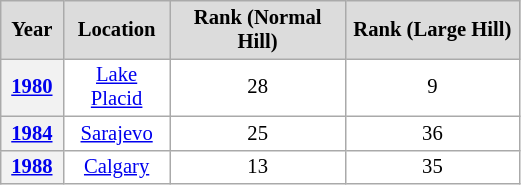<table class="wikitable plainrowheaders" style="background:#fff; font-size:86%; line-height:16px; border:gray solid 1px; border-collapse:collapse;">
<tr style="background:#ccc; text-align:center;">
<th scope="col" style="background:#dcdcdc; width:35px;">Year</th>
<th scope="col" style="background:#dcdcdc; width:65px;">Location</th>
<th scope="col" style="background:#dcdcdc; width:110px;">Rank (Normal Hill)</th>
<th scope="col" style="background:#dcdcdc; width:110px;">Rank (Large Hill)</th>
</tr>
<tr>
<th scope=row align=center><a href='#'>1980</a></th>
<td align=center><a href='#'>Lake Placid</a></td>
<td align=center>28</td>
<td align=center>9</td>
</tr>
<tr>
<th scope=row align=center><a href='#'>1984</a></th>
<td align=center><a href='#'>Sarajevo</a></td>
<td align=center>25</td>
<td align=center>36</td>
</tr>
<tr>
<th scope=row align=center><a href='#'>1988</a></th>
<td align=center><a href='#'>Calgary</a></td>
<td align=center>13</td>
<td align=center>35</td>
</tr>
</table>
